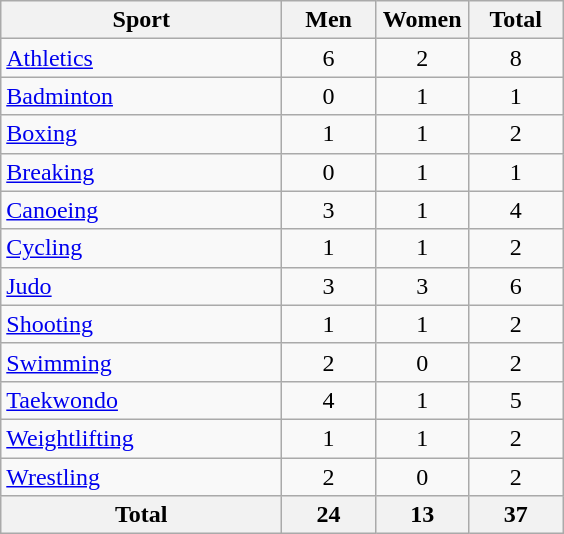<table class="wikitable sortable" style="text-align:center;">
<tr>
<th width=180>Sport</th>
<th width=55>Men</th>
<th width=55>Women</th>
<th width=55>Total</th>
</tr>
<tr>
<td align=left><a href='#'>Athletics</a></td>
<td>6</td>
<td>2</td>
<td>8</td>
</tr>
<tr>
<td align=left><a href='#'>Badminton</a></td>
<td>0</td>
<td>1</td>
<td>1</td>
</tr>
<tr>
<td align=left><a href='#'>Boxing</a></td>
<td>1</td>
<td>1</td>
<td>2</td>
</tr>
<tr>
<td align=left><a href='#'>Breaking</a></td>
<td>0</td>
<td>1</td>
<td>1</td>
</tr>
<tr>
<td align=left><a href='#'>Canoeing</a></td>
<td>3</td>
<td>1</td>
<td>4</td>
</tr>
<tr>
<td align=left><a href='#'>Cycling</a></td>
<td>1</td>
<td>1</td>
<td>2</td>
</tr>
<tr>
<td align=left><a href='#'>Judo</a></td>
<td>3</td>
<td>3</td>
<td>6</td>
</tr>
<tr>
<td align=left><a href='#'>Shooting</a></td>
<td>1</td>
<td>1</td>
<td>2</td>
</tr>
<tr>
<td align=left><a href='#'>Swimming</a></td>
<td>2</td>
<td>0</td>
<td>2</td>
</tr>
<tr>
<td align=left><a href='#'>Taekwondo</a></td>
<td>4</td>
<td>1</td>
<td>5</td>
</tr>
<tr>
<td align=left><a href='#'>Weightlifting</a></td>
<td>1</td>
<td>1</td>
<td>2</td>
</tr>
<tr>
<td align=left><a href='#'>Wrestling</a></td>
<td>2</td>
<td>0</td>
<td>2</td>
</tr>
<tr>
<th>Total</th>
<th>24</th>
<th>13</th>
<th>37</th>
</tr>
</table>
